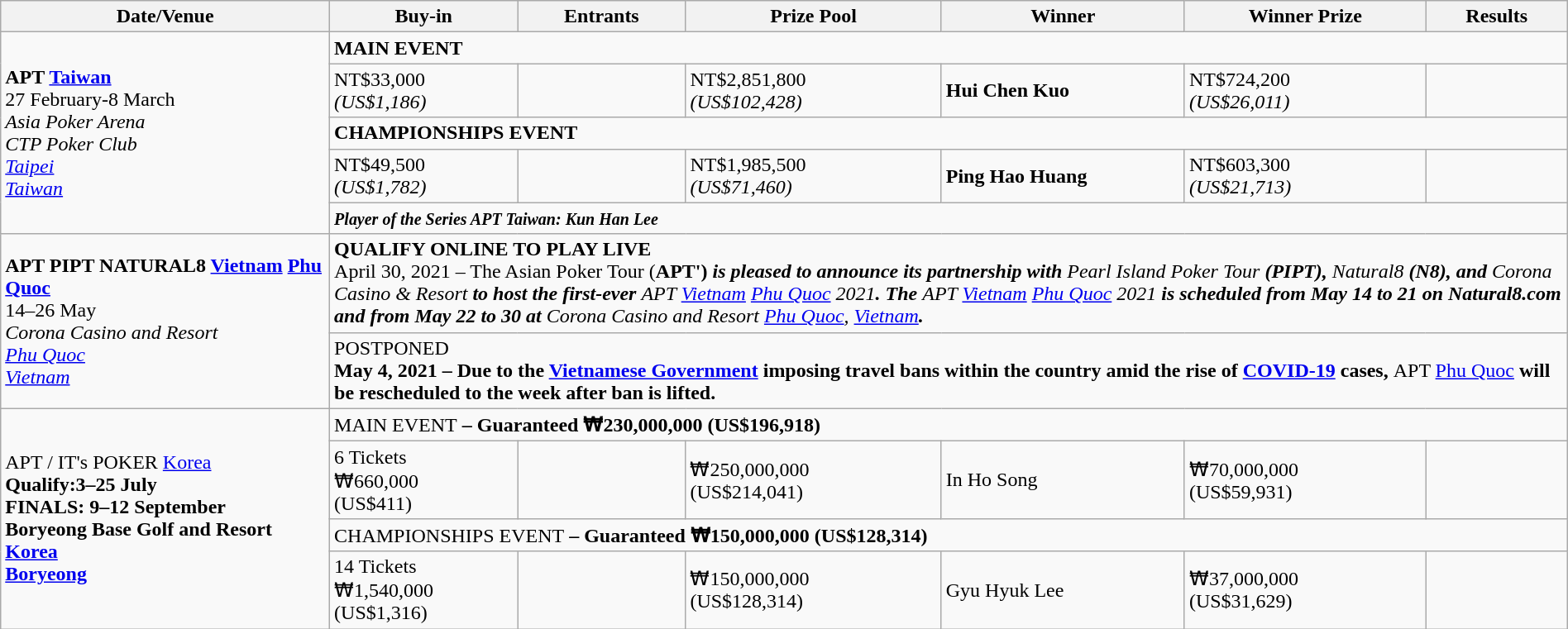<table class="wikitable" width="100%">
<tr>
<th width="21%">Date/Venue</th>
<th width="12%">Buy-in</th>
<th !width="11%">Entrants</th>
<th !width="14%">Prize Pool</th>
<th !width="18%">Winner</th>
<th !width="14%">Winner Prize</th>
<th !width="11%">Results</th>
</tr>
<tr>
<td rowspan="5"> <strong>APT <a href='#'>Taiwan</a></strong><br>27 February-8 March<br><em>Asia Poker Arena<br>CTP Poker Club<br><a href='#'>Taipei</a><br><a href='#'>Taiwan</a></em></td>
<td colspan="6"><strong>MAIN EVENT</strong></td>
</tr>
<tr>
<td>NT$33,000<br><em>(US$1,186)</em></td>
<td></td>
<td>NT$2,851,800<br><em>(US$102,428)</em></td>
<td> <strong>Hui Chen Kuo</strong></td>
<td>NT$724,200<br><em>(US$26,011)</em></td>
<td></td>
</tr>
<tr>
<td colspan="6"><strong>CHAMPIONSHIPS EVENT</strong></td>
</tr>
<tr>
<td>NT$49,500<br><em>(US$1,782)</em></td>
<td></td>
<td>NT$1,985,500<br><em>(US$71,460)</em></td>
<td> <strong>Ping Hao Huang</strong></td>
<td>NT$603,300<br><em>(US$21,713)</em></td>
<td></td>
</tr>
<tr>
<td colspan="6"><small><strong><em>Player of the Series<strong> APT Taiwan:  </strong>Kun Han Lee</em></strong></small></td>
</tr>
<tr>
<td rowspan="2"> <strong>APT PIPT NATURAL8 <a href='#'>Vietnam</a> <a href='#'>Phu Quoc</a></strong><br>14–26 May<br><em>Corona Casino and Resort<br><a href='#'>Phu Quoc</a><br><a href='#'>Vietnam</a></em></td>
<td colspan="6"><strong>QUALIFY ONLINE TO PLAY LIVE</strong><br>April 30, 2021 – The Asian Poker Tour (<strong>APT')<em> is pleased to announce its partnership with </strong>Pearl Island Poker Tour<strong> (PIPT), </strong>Natural8<strong> (N8), and </strong>Corona Casino & Resort<strong> to host the first-ever </strong>APT <a href='#'>Vietnam</a> <a href='#'>Phu Quoc</a> 2021<strong>. The </strong>APT <a href='#'>Vietnam</a> <a href='#'>Phu Quoc</a> 2021<strong> is scheduled from May 14 to 21 on Natural8.com and from May 22 to 30 at </strong>Corona Casino and Resort <a href='#'>Phu Quoc</a>, <a href='#'>Vietnam</a><strong>.</td>
</tr>
<tr>
<td colspan="6"></strong>POSTPONED<strong><br>May 4, 2021 – Due to the  <a href='#'>Vietnamese Government</a> imposing travel bans within the country amid the rise of <a href='#'>COVID-19</a> cases, </strong>APT <a href='#'>Phu Quoc</a><strong> will be rescheduled to the week after ban is lifted.</td>
</tr>
<tr>
<td rowspan="4"> </strong>APT / IT's POKER <a href='#'>Korea</a><strong><br>Qualify:3–25 July<br>FINALS: 9–12 September<br></em>Boryeong Base Golf and Resort<br><a href='#'>Korea</a><br><a href='#'>Boryeong</a><em></td>
<td colspan="6"></strong>MAIN EVENT<strong> – Guaranteed ₩230,000,000 </em>(US$196,918)<em></td>
</tr>
<tr>
<td>6 Tickets<br>₩660,000<br></em>(US$411)<em></td>
<td></td>
<td>₩250,000,000<br></em>(US$214,041)<em></td>
<td> </strong>In Ho Song<strong></td>
<td>₩70,000,000<br></em>(US$59,931)<em></td>
<td></td>
</tr>
<tr>
<td colspan="6"></strong>CHAMPIONSHIPS EVENT<strong> – Guaranteed ₩150,000,000 </em>(US$128,314)<em></td>
</tr>
<tr>
<td>14 Tickets<br>₩1,540,000<br></em>(US$1,316)<em></td>
<td></td>
<td>₩150,000,000<br></em>(US$128,314)<em></td>
<td> </strong>Gyu Hyuk Lee<strong></td>
<td>₩37,000,000<br></em>(US$31,629)<em></td>
<td></td>
</tr>
</table>
